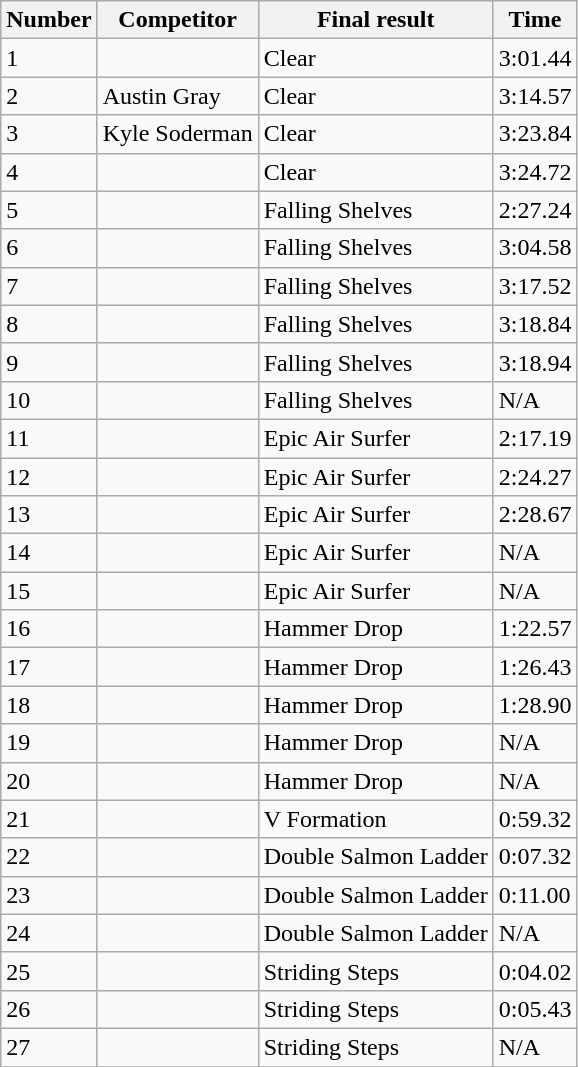<table class="wikitable sortable mw-collapsible">
<tr>
<th>Number</th>
<th>Competitor</th>
<th>Final result</th>
<th>Time</th>
</tr>
<tr>
<td>1</td>
<td></td>
<td>Clear</td>
<td>3:01.44</td>
</tr>
<tr>
<td>2</td>
<td>Austin Gray</td>
<td>Clear</td>
<td>3:14.57</td>
</tr>
<tr>
<td>3</td>
<td>Kyle Soderman</td>
<td>Clear</td>
<td>3:23.84</td>
</tr>
<tr>
<td>4</td>
<td></td>
<td>Clear</td>
<td>3:24.72</td>
</tr>
<tr>
<td>5</td>
<td></td>
<td>Falling Shelves</td>
<td>2:27.24</td>
</tr>
<tr>
<td>6</td>
<td></td>
<td>Falling Shelves</td>
<td>3:04.58</td>
</tr>
<tr>
<td>7</td>
<td></td>
<td>Falling Shelves</td>
<td>3:17.52</td>
</tr>
<tr>
<td>8</td>
<td></td>
<td>Falling Shelves</td>
<td>3:18.84</td>
</tr>
<tr>
<td>9</td>
<td></td>
<td>Falling Shelves</td>
<td>3:18.94</td>
</tr>
<tr>
<td>10</td>
<td></td>
<td>Falling Shelves</td>
<td>N/A</td>
</tr>
<tr>
<td>11</td>
<td></td>
<td>Epic Air Surfer</td>
<td>2:17.19</td>
</tr>
<tr>
<td>12</td>
<td></td>
<td>Epic Air Surfer</td>
<td>2:24.27</td>
</tr>
<tr>
<td>13</td>
<td></td>
<td>Epic Air Surfer</td>
<td>2:28.67</td>
</tr>
<tr>
<td>14</td>
<td></td>
<td>Epic Air Surfer</td>
<td>N/A</td>
</tr>
<tr>
<td>15</td>
<td></td>
<td>Epic Air Surfer</td>
<td>N/A</td>
</tr>
<tr>
<td>16</td>
<td></td>
<td>Hammer Drop</td>
<td>1:22.57</td>
</tr>
<tr>
<td>17</td>
<td></td>
<td>Hammer Drop</td>
<td>1:26.43</td>
</tr>
<tr>
<td>18</td>
<td></td>
<td>Hammer Drop</td>
<td>1:28.90</td>
</tr>
<tr>
<td>19</td>
<td></td>
<td>Hammer Drop</td>
<td>N/A</td>
</tr>
<tr>
<td>20</td>
<td></td>
<td>Hammer Drop</td>
<td>N/A</td>
</tr>
<tr>
<td>21</td>
<td></td>
<td>V Formation</td>
<td>0:59.32</td>
</tr>
<tr>
<td>22</td>
<td></td>
<td>Double Salmon Ladder</td>
<td>0:07.32</td>
</tr>
<tr>
<td>23</td>
<td></td>
<td>Double Salmon Ladder</td>
<td>0:11.00</td>
</tr>
<tr>
<td>24</td>
<td></td>
<td>Double Salmon Ladder</td>
<td>N/A</td>
</tr>
<tr>
<td>25</td>
<td></td>
<td>Striding Steps</td>
<td>0:04.02</td>
</tr>
<tr>
<td>26</td>
<td></td>
<td>Striding Steps</td>
<td>0:05.43</td>
</tr>
<tr>
<td>27</td>
<td></td>
<td>Striding Steps</td>
<td>N/A</td>
</tr>
<tr>
</tr>
</table>
